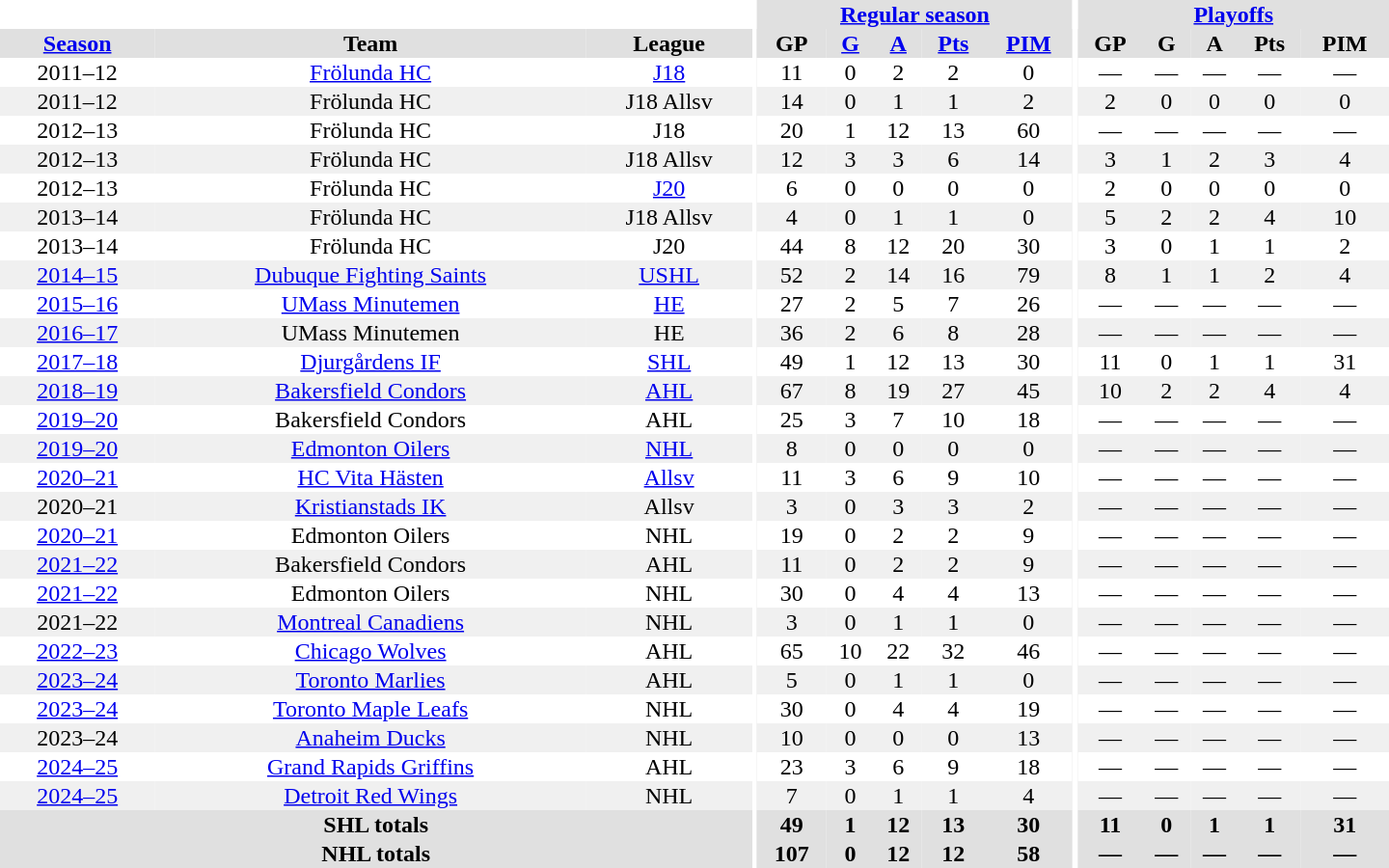<table border="0" cellpadding="1" cellspacing="0" style="text-align:center; width:60em">
<tr bgcolor="#e0e0e0">
<th colspan="3" bgcolor="#ffffff"></th>
<th rowspan="99" bgcolor="#ffffff"></th>
<th colspan="5"><a href='#'>Regular season</a></th>
<th rowspan="99" bgcolor="#ffffff"></th>
<th colspan="5"><a href='#'>Playoffs</a></th>
</tr>
<tr bgcolor="#e0e0e0">
<th><a href='#'>Season</a></th>
<th>Team</th>
<th>League</th>
<th>GP</th>
<th><a href='#'>G</a></th>
<th><a href='#'>A</a></th>
<th><a href='#'>Pts</a></th>
<th><a href='#'>PIM</a></th>
<th>GP</th>
<th>G</th>
<th>A</th>
<th>Pts</th>
<th>PIM</th>
</tr>
<tr>
<td>2011–12</td>
<td><a href='#'>Frölunda HC</a></td>
<td><a href='#'>J18</a></td>
<td>11</td>
<td>0</td>
<td>2</td>
<td>2</td>
<td>0</td>
<td>—</td>
<td>—</td>
<td>—</td>
<td>—</td>
<td>—</td>
</tr>
<tr bgcolor="#f0f0f0">
<td>2011–12</td>
<td>Frölunda HC</td>
<td>J18 Allsv</td>
<td>14</td>
<td>0</td>
<td>1</td>
<td>1</td>
<td>2</td>
<td>2</td>
<td>0</td>
<td>0</td>
<td>0</td>
<td>0</td>
</tr>
<tr>
<td>2012–13</td>
<td>Frölunda HC</td>
<td>J18</td>
<td>20</td>
<td>1</td>
<td>12</td>
<td>13</td>
<td>60</td>
<td>—</td>
<td>—</td>
<td>—</td>
<td>—</td>
<td>—</td>
</tr>
<tr bgcolor="#f0f0f0">
<td>2012–13</td>
<td>Frölunda HC</td>
<td>J18 Allsv</td>
<td>12</td>
<td>3</td>
<td>3</td>
<td>6</td>
<td>14</td>
<td>3</td>
<td>1</td>
<td>2</td>
<td>3</td>
<td>4</td>
</tr>
<tr>
<td>2012–13</td>
<td>Frölunda HC</td>
<td><a href='#'>J20</a></td>
<td>6</td>
<td>0</td>
<td>0</td>
<td>0</td>
<td>0</td>
<td>2</td>
<td>0</td>
<td>0</td>
<td>0</td>
<td>0</td>
</tr>
<tr bgcolor="#f0f0f0">
<td>2013–14</td>
<td>Frölunda HC</td>
<td>J18 Allsv</td>
<td>4</td>
<td>0</td>
<td>1</td>
<td>1</td>
<td>0</td>
<td>5</td>
<td>2</td>
<td>2</td>
<td>4</td>
<td>10</td>
</tr>
<tr>
<td>2013–14</td>
<td>Frölunda HC</td>
<td>J20</td>
<td>44</td>
<td>8</td>
<td>12</td>
<td>20</td>
<td>30</td>
<td>3</td>
<td>0</td>
<td>1</td>
<td>1</td>
<td>2</td>
</tr>
<tr bgcolor="#f0f0f0">
<td><a href='#'>2014–15</a></td>
<td><a href='#'>Dubuque Fighting Saints</a></td>
<td><a href='#'>USHL</a></td>
<td>52</td>
<td>2</td>
<td>14</td>
<td>16</td>
<td>79</td>
<td>8</td>
<td>1</td>
<td>1</td>
<td>2</td>
<td>4</td>
</tr>
<tr>
<td><a href='#'>2015–16</a></td>
<td><a href='#'>UMass Minutemen</a></td>
<td><a href='#'>HE</a></td>
<td>27</td>
<td>2</td>
<td>5</td>
<td>7</td>
<td>26</td>
<td>—</td>
<td>—</td>
<td>—</td>
<td>—</td>
<td>—</td>
</tr>
<tr bgcolor="#f0f0f0">
<td><a href='#'>2016–17</a></td>
<td>UMass Minutemen</td>
<td>HE</td>
<td>36</td>
<td>2</td>
<td>6</td>
<td>8</td>
<td>28</td>
<td>—</td>
<td>—</td>
<td>—</td>
<td>—</td>
<td>—</td>
</tr>
<tr>
<td><a href='#'>2017–18</a></td>
<td><a href='#'>Djurgårdens IF</a></td>
<td><a href='#'>SHL</a></td>
<td>49</td>
<td>1</td>
<td>12</td>
<td>13</td>
<td>30</td>
<td>11</td>
<td>0</td>
<td>1</td>
<td>1</td>
<td>31</td>
</tr>
<tr bgcolor="#f0f0f0">
<td><a href='#'>2018–19</a></td>
<td><a href='#'>Bakersfield Condors</a></td>
<td><a href='#'>AHL</a></td>
<td>67</td>
<td>8</td>
<td>19</td>
<td>27</td>
<td>45</td>
<td>10</td>
<td>2</td>
<td>2</td>
<td>4</td>
<td>4</td>
</tr>
<tr>
<td><a href='#'>2019–20</a></td>
<td>Bakersfield Condors</td>
<td>AHL</td>
<td>25</td>
<td>3</td>
<td>7</td>
<td>10</td>
<td>18</td>
<td>—</td>
<td>—</td>
<td>—</td>
<td>—</td>
<td>—</td>
</tr>
<tr bgcolor="#f0f0f0">
<td><a href='#'>2019–20</a></td>
<td><a href='#'>Edmonton Oilers</a></td>
<td><a href='#'>NHL</a></td>
<td>8</td>
<td>0</td>
<td>0</td>
<td>0</td>
<td>0</td>
<td>—</td>
<td>—</td>
<td>—</td>
<td>—</td>
<td>—</td>
</tr>
<tr>
<td><a href='#'>2020–21</a></td>
<td><a href='#'>HC Vita Hästen</a></td>
<td><a href='#'>Allsv</a></td>
<td>11</td>
<td>3</td>
<td>6</td>
<td>9</td>
<td>10</td>
<td>—</td>
<td>—</td>
<td>—</td>
<td>—</td>
<td>—</td>
</tr>
<tr bgcolor="#f0f0f0">
<td>2020–21</td>
<td><a href='#'>Kristianstads IK</a></td>
<td>Allsv</td>
<td>3</td>
<td>0</td>
<td>3</td>
<td>3</td>
<td>2</td>
<td>—</td>
<td>—</td>
<td>—</td>
<td>—</td>
<td>—</td>
</tr>
<tr>
<td><a href='#'>2020–21</a></td>
<td>Edmonton Oilers</td>
<td>NHL</td>
<td>19</td>
<td>0</td>
<td>2</td>
<td>2</td>
<td>9</td>
<td>—</td>
<td>—</td>
<td>—</td>
<td>—</td>
<td>—</td>
</tr>
<tr bgcolor="#f0f0f0">
<td><a href='#'>2021–22</a></td>
<td>Bakersfield Condors</td>
<td>AHL</td>
<td>11</td>
<td>0</td>
<td>2</td>
<td>2</td>
<td>9</td>
<td>—</td>
<td>—</td>
<td>—</td>
<td>—</td>
<td>—</td>
</tr>
<tr>
<td><a href='#'>2021–22</a></td>
<td>Edmonton Oilers</td>
<td>NHL</td>
<td>30</td>
<td>0</td>
<td>4</td>
<td>4</td>
<td>13</td>
<td>—</td>
<td>—</td>
<td>—</td>
<td>—</td>
<td>—</td>
</tr>
<tr bgcolor="#f0f0f0">
<td>2021–22</td>
<td><a href='#'>Montreal Canadiens</a></td>
<td>NHL</td>
<td>3</td>
<td>0</td>
<td>1</td>
<td>1</td>
<td>0</td>
<td>—</td>
<td>—</td>
<td>—</td>
<td>—</td>
<td>—</td>
</tr>
<tr>
<td><a href='#'>2022–23</a></td>
<td><a href='#'>Chicago Wolves</a></td>
<td>AHL</td>
<td>65</td>
<td>10</td>
<td>22</td>
<td>32</td>
<td>46</td>
<td>—</td>
<td>—</td>
<td>—</td>
<td>—</td>
<td>—</td>
</tr>
<tr bgcolor="#f0f0f0">
<td><a href='#'>2023–24</a></td>
<td><a href='#'>Toronto Marlies</a></td>
<td>AHL</td>
<td>5</td>
<td>0</td>
<td>1</td>
<td>1</td>
<td>0</td>
<td>—</td>
<td>—</td>
<td>—</td>
<td>—</td>
<td>—</td>
</tr>
<tr>
<td><a href='#'>2023–24</a></td>
<td><a href='#'>Toronto Maple Leafs</a></td>
<td>NHL</td>
<td>30</td>
<td>0</td>
<td>4</td>
<td>4</td>
<td>19</td>
<td>—</td>
<td>—</td>
<td>—</td>
<td>—</td>
<td>—</td>
</tr>
<tr bgcolor="#f0f0f0">
<td>2023–24</td>
<td><a href='#'>Anaheim Ducks</a></td>
<td>NHL</td>
<td>10</td>
<td>0</td>
<td>0</td>
<td>0</td>
<td>13</td>
<td>—</td>
<td>—</td>
<td>—</td>
<td>—</td>
<td>—</td>
</tr>
<tr>
<td><a href='#'>2024–25</a></td>
<td><a href='#'>Grand Rapids Griffins</a></td>
<td>AHL</td>
<td>23</td>
<td>3</td>
<td>6</td>
<td>9</td>
<td>18</td>
<td>—</td>
<td>—</td>
<td>—</td>
<td>—</td>
<td>—</td>
</tr>
<tr bgcolor="#f0f0f0">
<td><a href='#'>2024–25</a></td>
<td><a href='#'>Detroit Red Wings</a></td>
<td>NHL</td>
<td>7</td>
<td>0</td>
<td>1</td>
<td>1</td>
<td>4</td>
<td>—</td>
<td>—</td>
<td>—</td>
<td>—</td>
<td>—</td>
</tr>
<tr bgcolor="#e0e0e0">
<th colspan="3">SHL totals</th>
<th>49</th>
<th>1</th>
<th>12</th>
<th>13</th>
<th>30</th>
<th>11</th>
<th>0</th>
<th>1</th>
<th>1</th>
<th>31</th>
</tr>
<tr bgcolor="#e0e0e0">
<th colspan="3">NHL totals</th>
<th>107</th>
<th>0</th>
<th>12</th>
<th>12</th>
<th>58</th>
<th>—</th>
<th>—</th>
<th>—</th>
<th>—</th>
<th>—</th>
</tr>
</table>
